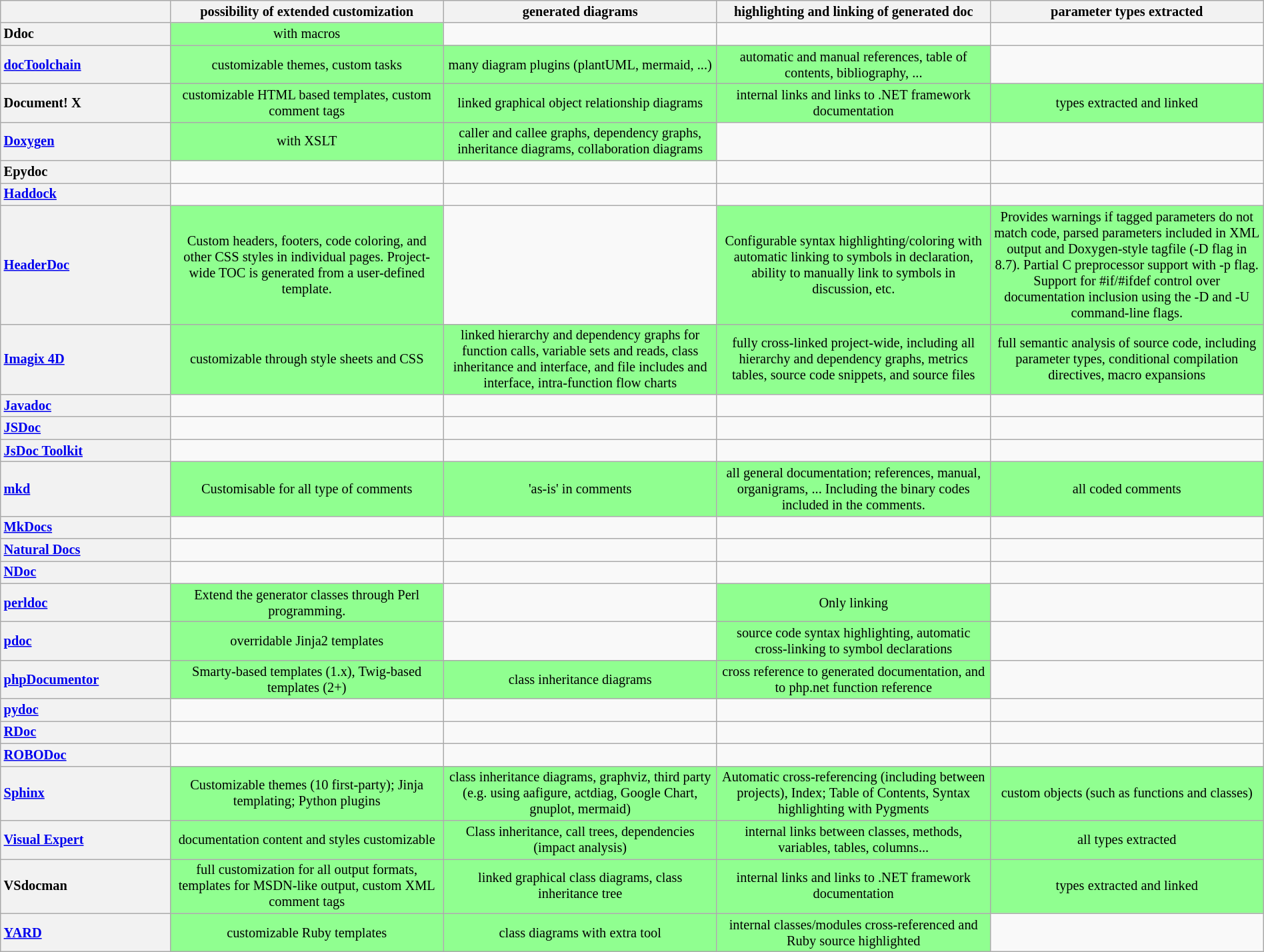<table class="wikitable sortable" style="font-size: 85%; border: gray solid 1px; border-collapse: collapse; text-align: center; width: 100%; table-layout: fixed;">
<tr style="background: #ececec">
<th style="width:12em"></th>
<th>possibility of extended customization</th>
<th>generated diagrams</th>
<th>highlighting and linking of generated doc</th>
<th>parameter types extracted</th>
</tr>
<tr>
<th style="text-align:left;" bgcolor="#ececec">Ddoc</th>
<td bgcolor="#90ff90">with macros</td>
<td></td>
<td></td>
<td></td>
</tr>
<tr>
<th style="text-align:left;" bgcolor="#ececec"><a href='#'>docToolchain</a></th>
<td bgcolor="#90ff90">customizable themes, custom tasks</td>
<td bgcolor="#90ff90">many diagram plugins (plantUML, mermaid, ...)</td>
<td bgcolor="#90ff90">automatic and manual references, table of contents, bibliography, ...</td>
<td></td>
</tr>
<tr>
<th style="text-align:left;" bgcolor="#ececec">Document! X</th>
<td bgcolor="#90ff90">customizable HTML based templates, custom comment tags</td>
<td bgcolor="#90ff90">linked graphical object relationship diagrams</td>
<td bgcolor="#90ff90">internal links and links to .NET framework documentation</td>
<td bgcolor="#90ff90">types extracted and linked</td>
</tr>
<tr>
<th style="text-align:left;" bgcolor="#ececec"><a href='#'>Doxygen</a></th>
<td bgcolor="#90ff90">with XSLT</td>
<td bgcolor="#90ff90">caller and callee graphs, dependency graphs, inheritance diagrams, collaboration diagrams</td>
<td></td>
<td></td>
</tr>
<tr>
<th style="text-align:left;" bgcolor="#ececec">Epydoc</th>
<td></td>
<td></td>
<td></td>
<td></td>
</tr>
<tr>
<th style="text-align:left;" bgcolor="#ececec"><a href='#'>Haddock</a></th>
<td></td>
<td></td>
<td></td>
<td></td>
</tr>
<tr>
<th style="text-align:left;" bgcolor="#ececec"><a href='#'>HeaderDoc</a></th>
<td bgcolor="#90ff90">Custom headers, footers, code coloring, and other CSS styles in individual pages.  Project-wide TOC is generated from a user-defined template.</td>
<td></td>
<td bgcolor="#90ff90">Configurable syntax highlighting/coloring with automatic linking to symbols in declaration, ability to manually link to symbols in discussion, etc.</td>
<td bgcolor="#90ff90">Provides warnings if tagged parameters do not match code, parsed parameters included in XML output and Doxygen-style tagfile (-D flag in 8.7).  Partial C preprocessor support with -p flag.  Support for #if/#ifdef control over documentation inclusion using the -D and -U command-line flags.</td>
</tr>
<tr>
<th style="text-align:left;" bgcolor="#ececec"><a href='#'>Imagix 4D</a></th>
<td bgcolor="#90ff90">customizable through style sheets and CSS</td>
<td bgcolor="#90ff90">linked hierarchy and dependency graphs for function calls, variable sets and reads, class inheritance and interface, and file includes and interface, intra-function flow charts</td>
<td bgcolor="#90ff90">fully cross-linked project-wide, including all hierarchy and dependency graphs, metrics tables, source code snippets, and source files</td>
<td bgcolor="#90ff90">full semantic analysis of source code, including parameter types, conditional compilation directives, macro expansions</td>
</tr>
<tr>
<th style="text-align:left;" bgcolor="#ececec"><a href='#'>Javadoc</a></th>
<td></td>
<td></td>
<td></td>
<td></td>
</tr>
<tr>
<th style="text-align:left;" bgcolor="#ececec"><a href='#'>JSDoc</a></th>
<td></td>
<td></td>
<td></td>
<td></td>
</tr>
<tr>
<th style="text-align:left;" bgcolor="#ececec"><a href='#'>JsDoc Toolkit</a></th>
<td></td>
<td></td>
<td></td>
<td></td>
</tr>
<tr>
<th style="text-align:left;" bgcolor="#ececec"><a href='#'>mkd</a></th>
<td bgcolor="#90ff90">Customisable for all type of comments</td>
<td bgcolor="#90ff90">'as-is' in comments</td>
<td bgcolor="#90ff90">all general documentation; references, manual, organigrams, ... Including the binary codes included in the comments.</td>
<td bgcolor="#90ff90">all coded comments</td>
</tr>
<tr>
<th style="text-align:left;" bgcolor="#ececec"><a href='#'>MkDocs</a></th>
<td></td>
<td></td>
<td></td>
<td></td>
</tr>
<tr>
<th style="text-align:left;" bgcolor="#ececec"><a href='#'>Natural Docs</a></th>
<td></td>
<td></td>
<td></td>
<td></td>
</tr>
<tr>
<th style="text-align:left;" bgcolor="#ececec"><a href='#'>NDoc</a></th>
<td></td>
<td></td>
<td></td>
<td></td>
</tr>
<tr>
<th style="text-align:left;" bgcolor="#ececec"><a href='#'>perldoc</a></th>
<td bgcolor="#90ff90">Extend the generator classes through Perl programming.</td>
<td></td>
<td bgcolor="#90ff90">Only linking</td>
<td></td>
</tr>
<tr>
<th style="text-align:left;" bgcolor="#ececec"><a href='#'>pdoc</a></th>
<td bgcolor="#90ff90">overridable Jinja2 templates</td>
<td></td>
<td bgcolor="#90ff90">source code syntax highlighting, automatic cross-linking to symbol declarations</td>
<td></td>
</tr>
<tr>
<th style="text-align:left;" bgcolor="#ececec"><a href='#'>phpDocumentor</a></th>
<td bgcolor="#90ff90">Smarty-based templates (1.x), Twig-based templates (2+)</td>
<td bgcolor="#90ff90">class inheritance diagrams</td>
<td bgcolor="#90ff90">cross reference to generated documentation, and to php.net function reference</td>
<td></td>
</tr>
<tr>
<th style="text-align:left;" bgcolor="#ececec"><a href='#'>pydoc</a></th>
<td></td>
<td></td>
<td></td>
<td></td>
</tr>
<tr>
<th style="text-align:left;" bgcolor="#ececec"><a href='#'>RDoc</a></th>
<td></td>
<td></td>
<td></td>
<td></td>
</tr>
<tr>
<th style="text-align:left;" bgcolor="#ececec"><a href='#'>ROBODoc</a></th>
<td></td>
<td></td>
<td></td>
<td></td>
</tr>
<tr>
<th style="text-align:left;" bgcolor="#ececec"><a href='#'>Sphinx</a></th>
<td bgcolor="#90ff90">Customizable themes (10 first-party); Jinja templating; Python plugins</td>
<td bgcolor="#90ff90">class inheritance diagrams, graphviz, third party (e.g. using aafigure, actdiag, Google Chart, gnuplot, mermaid)</td>
<td bgcolor="#90ff90">Automatic cross-referencing (including between projects), Index; Table of Contents, Syntax highlighting with Pygments</td>
<td bgcolor="#90ff90">custom objects (such as functions and classes)</td>
</tr>
<tr>
<th style="text-align:left;" bgcolor="#ececec"><a href='#'>Visual Expert</a></th>
<td bgcolor="#90ff90">documentation content and styles customizable</td>
<td bgcolor="#90ff90">Class inheritance, call trees, dependencies (impact analysis)</td>
<td bgcolor="#90ff90">internal links between classes, methods, variables, tables, columns...</td>
<td bgcolor="#90ff90">all types extracted</td>
</tr>
<tr>
<th style="text-align:left;" bgcolor="#ececec">VSdocman</th>
<td bgcolor="#90ff90">full customization for all output formats, templates for MSDN-like output, custom XML comment tags</td>
<td bgcolor="#90ff90">linked graphical class diagrams, class inheritance tree</td>
<td bgcolor="#90ff90">internal links and links to .NET framework documentation</td>
<td bgcolor="#90ff90">types extracted and linked</td>
</tr>
<tr>
<th style="text-align:left;" bgcolor="#ececec"><a href='#'>YARD</a></th>
<td bgcolor="#90ff90">customizable Ruby templates</td>
<td bgcolor="#90ff90">class diagrams with extra tool</td>
<td bgcolor="#90ff90">internal classes/modules cross-referenced and Ruby source highlighted</td>
<td></td>
</tr>
</table>
